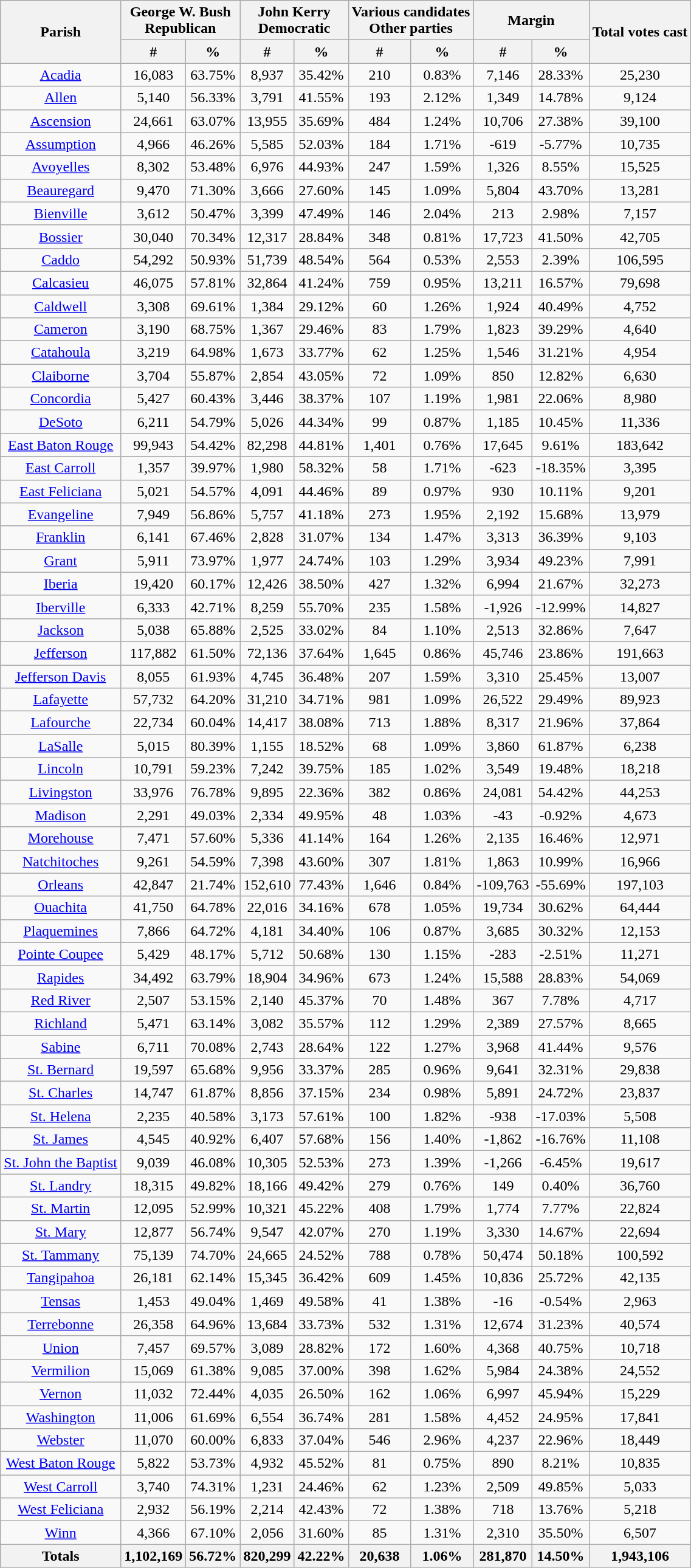<table class="wikitable sortable" width="60%">
<tr>
<th rowspan="2">Parish</th>
<th colspan="2">George W. Bush<br>Republican</th>
<th colspan="2">John Kerry<br>Democratic</th>
<th colspan="2">Various candidates<br>Other parties</th>
<th colspan="2">Margin</th>
<th rowspan="2">Total votes cast</th>
</tr>
<tr style="text-align:center;">
<th data-sort-type="number">#</th>
<th data-sort-type="number">%</th>
<th data-sort-type="number">#</th>
<th data-sort-type="number">%</th>
<th data-sort-type="number">#</th>
<th data-sort-type="number">%</th>
<th data-sort-type="number">#</th>
<th data-sort-type="number">%</th>
</tr>
<tr style="text-align:center;">
<td><a href='#'>Acadia</a></td>
<td>16,083</td>
<td>63.75%</td>
<td>8,937</td>
<td>35.42%</td>
<td>210</td>
<td>0.83%</td>
<td>7,146</td>
<td>28.33%</td>
<td>25,230</td>
</tr>
<tr style="text-align:center;">
<td><a href='#'>Allen</a></td>
<td>5,140</td>
<td>56.33%</td>
<td>3,791</td>
<td>41.55%</td>
<td>193</td>
<td>2.12%</td>
<td>1,349</td>
<td>14.78%</td>
<td>9,124</td>
</tr>
<tr style="text-align:center;">
<td><a href='#'>Ascension</a></td>
<td>24,661</td>
<td>63.07%</td>
<td>13,955</td>
<td>35.69%</td>
<td>484</td>
<td>1.24%</td>
<td>10,706</td>
<td>27.38%</td>
<td>39,100</td>
</tr>
<tr style="text-align:center;">
<td><a href='#'>Assumption</a></td>
<td>4,966</td>
<td>46.26%</td>
<td>5,585</td>
<td>52.03%</td>
<td>184</td>
<td>1.71%</td>
<td>-619</td>
<td>-5.77%</td>
<td>10,735</td>
</tr>
<tr style="text-align:center;">
<td><a href='#'>Avoyelles</a></td>
<td>8,302</td>
<td>53.48%</td>
<td>6,976</td>
<td>44.93%</td>
<td>247</td>
<td>1.59%</td>
<td>1,326</td>
<td>8.55%</td>
<td>15,525</td>
</tr>
<tr style="text-align:center;">
<td><a href='#'>Beauregard</a></td>
<td>9,470</td>
<td>71.30%</td>
<td>3,666</td>
<td>27.60%</td>
<td>145</td>
<td>1.09%</td>
<td>5,804</td>
<td>43.70%</td>
<td>13,281</td>
</tr>
<tr style="text-align:center;">
<td><a href='#'>Bienville</a></td>
<td>3,612</td>
<td>50.47%</td>
<td>3,399</td>
<td>47.49%</td>
<td>146</td>
<td>2.04%</td>
<td>213</td>
<td>2.98%</td>
<td>7,157</td>
</tr>
<tr style="text-align:center;">
<td><a href='#'>Bossier</a></td>
<td>30,040</td>
<td>70.34%</td>
<td>12,317</td>
<td>28.84%</td>
<td>348</td>
<td>0.81%</td>
<td>17,723</td>
<td>41.50%</td>
<td>42,705</td>
</tr>
<tr style="text-align:center;">
<td><a href='#'>Caddo</a></td>
<td>54,292</td>
<td>50.93%</td>
<td>51,739</td>
<td>48.54%</td>
<td>564</td>
<td>0.53%</td>
<td>2,553</td>
<td>2.39%</td>
<td>106,595</td>
</tr>
<tr style="text-align:center;">
<td><a href='#'>Calcasieu</a></td>
<td>46,075</td>
<td>57.81%</td>
<td>32,864</td>
<td>41.24%</td>
<td>759</td>
<td>0.95%</td>
<td>13,211</td>
<td>16.57%</td>
<td>79,698</td>
</tr>
<tr style="text-align:center;">
<td><a href='#'>Caldwell</a></td>
<td>3,308</td>
<td>69.61%</td>
<td>1,384</td>
<td>29.12%</td>
<td>60</td>
<td>1.26%</td>
<td>1,924</td>
<td>40.49%</td>
<td>4,752</td>
</tr>
<tr style="text-align:center;">
<td><a href='#'>Cameron</a></td>
<td>3,190</td>
<td>68.75%</td>
<td>1,367</td>
<td>29.46%</td>
<td>83</td>
<td>1.79%</td>
<td>1,823</td>
<td>39.29%</td>
<td>4,640</td>
</tr>
<tr style="text-align:center;">
<td><a href='#'>Catahoula</a></td>
<td>3,219</td>
<td>64.98%</td>
<td>1,673</td>
<td>33.77%</td>
<td>62</td>
<td>1.25%</td>
<td>1,546</td>
<td>31.21%</td>
<td>4,954</td>
</tr>
<tr style="text-align:center;">
<td><a href='#'>Claiborne</a></td>
<td>3,704</td>
<td>55.87%</td>
<td>2,854</td>
<td>43.05%</td>
<td>72</td>
<td>1.09%</td>
<td>850</td>
<td>12.82%</td>
<td>6,630</td>
</tr>
<tr style="text-align:center;">
<td><a href='#'>Concordia</a></td>
<td>5,427</td>
<td>60.43%</td>
<td>3,446</td>
<td>38.37%</td>
<td>107</td>
<td>1.19%</td>
<td>1,981</td>
<td>22.06%</td>
<td>8,980</td>
</tr>
<tr style="text-align:center;">
<td><a href='#'>DeSoto</a></td>
<td>6,211</td>
<td>54.79%</td>
<td>5,026</td>
<td>44.34%</td>
<td>99</td>
<td>0.87%</td>
<td>1,185</td>
<td>10.45%</td>
<td>11,336</td>
</tr>
<tr style="text-align:center;">
<td><a href='#'>East Baton Rouge</a></td>
<td>99,943</td>
<td>54.42%</td>
<td>82,298</td>
<td>44.81%</td>
<td>1,401</td>
<td>0.76%</td>
<td>17,645</td>
<td>9.61%</td>
<td>183,642</td>
</tr>
<tr style="text-align:center;">
<td><a href='#'>East Carroll</a></td>
<td>1,357</td>
<td>39.97%</td>
<td>1,980</td>
<td>58.32%</td>
<td>58</td>
<td>1.71%</td>
<td>-623</td>
<td>-18.35%</td>
<td>3,395</td>
</tr>
<tr style="text-align:center;">
<td><a href='#'>East Feliciana</a></td>
<td>5,021</td>
<td>54.57%</td>
<td>4,091</td>
<td>44.46%</td>
<td>89</td>
<td>0.97%</td>
<td>930</td>
<td>10.11%</td>
<td>9,201</td>
</tr>
<tr style="text-align:center;">
<td><a href='#'>Evangeline</a></td>
<td>7,949</td>
<td>56.86%</td>
<td>5,757</td>
<td>41.18%</td>
<td>273</td>
<td>1.95%</td>
<td>2,192</td>
<td>15.68%</td>
<td>13,979</td>
</tr>
<tr style="text-align:center;">
<td><a href='#'>Franklin</a></td>
<td>6,141</td>
<td>67.46%</td>
<td>2,828</td>
<td>31.07%</td>
<td>134</td>
<td>1.47%</td>
<td>3,313</td>
<td>36.39%</td>
<td>9,103</td>
</tr>
<tr style="text-align:center;">
<td><a href='#'>Grant</a></td>
<td>5,911</td>
<td>73.97%</td>
<td>1,977</td>
<td>24.74%</td>
<td>103</td>
<td>1.29%</td>
<td>3,934</td>
<td>49.23%</td>
<td>7,991</td>
</tr>
<tr style="text-align:center;">
<td><a href='#'>Iberia</a></td>
<td>19,420</td>
<td>60.17%</td>
<td>12,426</td>
<td>38.50%</td>
<td>427</td>
<td>1.32%</td>
<td>6,994</td>
<td>21.67%</td>
<td>32,273</td>
</tr>
<tr style="text-align:center;">
<td><a href='#'>Iberville</a></td>
<td>6,333</td>
<td>42.71%</td>
<td>8,259</td>
<td>55.70%</td>
<td>235</td>
<td>1.58%</td>
<td>-1,926</td>
<td>-12.99%</td>
<td>14,827</td>
</tr>
<tr style="text-align:center;">
<td><a href='#'>Jackson</a></td>
<td>5,038</td>
<td>65.88%</td>
<td>2,525</td>
<td>33.02%</td>
<td>84</td>
<td>1.10%</td>
<td>2,513</td>
<td>32.86%</td>
<td>7,647</td>
</tr>
<tr style="text-align:center;">
<td><a href='#'>Jefferson</a></td>
<td>117,882</td>
<td>61.50%</td>
<td>72,136</td>
<td>37.64%</td>
<td>1,645</td>
<td>0.86%</td>
<td>45,746</td>
<td>23.86%</td>
<td>191,663</td>
</tr>
<tr style="text-align:center;">
<td><a href='#'>Jefferson Davis</a></td>
<td>8,055</td>
<td>61.93%</td>
<td>4,745</td>
<td>36.48%</td>
<td>207</td>
<td>1.59%</td>
<td>3,310</td>
<td>25.45%</td>
<td>13,007</td>
</tr>
<tr style="text-align:center;">
<td><a href='#'>Lafayette</a></td>
<td>57,732</td>
<td>64.20%</td>
<td>31,210</td>
<td>34.71%</td>
<td>981</td>
<td>1.09%</td>
<td>26,522</td>
<td>29.49%</td>
<td>89,923</td>
</tr>
<tr style="text-align:center;">
<td><a href='#'>Lafourche</a></td>
<td>22,734</td>
<td>60.04%</td>
<td>14,417</td>
<td>38.08%</td>
<td>713</td>
<td>1.88%</td>
<td>8,317</td>
<td>21.96%</td>
<td>37,864</td>
</tr>
<tr style="text-align:center;">
<td><a href='#'>LaSalle</a></td>
<td>5,015</td>
<td>80.39%</td>
<td>1,155</td>
<td>18.52%</td>
<td>68</td>
<td>1.09%</td>
<td>3,860</td>
<td>61.87%</td>
<td>6,238</td>
</tr>
<tr style="text-align:center;">
<td><a href='#'>Lincoln</a></td>
<td>10,791</td>
<td>59.23%</td>
<td>7,242</td>
<td>39.75%</td>
<td>185</td>
<td>1.02%</td>
<td>3,549</td>
<td>19.48%</td>
<td>18,218</td>
</tr>
<tr style="text-align:center;">
<td><a href='#'>Livingston</a></td>
<td>33,976</td>
<td>76.78%</td>
<td>9,895</td>
<td>22.36%</td>
<td>382</td>
<td>0.86%</td>
<td>24,081</td>
<td>54.42%</td>
<td>44,253</td>
</tr>
<tr style="text-align:center;">
<td><a href='#'>Madison</a></td>
<td>2,291</td>
<td>49.03%</td>
<td>2,334</td>
<td>49.95%</td>
<td>48</td>
<td>1.03%</td>
<td>-43</td>
<td>-0.92%</td>
<td>4,673</td>
</tr>
<tr style="text-align:center;">
<td><a href='#'>Morehouse</a></td>
<td>7,471</td>
<td>57.60%</td>
<td>5,336</td>
<td>41.14%</td>
<td>164</td>
<td>1.26%</td>
<td>2,135</td>
<td>16.46%</td>
<td>12,971</td>
</tr>
<tr style="text-align:center;">
<td><a href='#'>Natchitoches</a></td>
<td>9,261</td>
<td>54.59%</td>
<td>7,398</td>
<td>43.60%</td>
<td>307</td>
<td>1.81%</td>
<td>1,863</td>
<td>10.99%</td>
<td>16,966</td>
</tr>
<tr style="text-align:center;">
<td><a href='#'>Orleans</a></td>
<td>42,847</td>
<td>21.74%</td>
<td>152,610</td>
<td>77.43%</td>
<td>1,646</td>
<td>0.84%</td>
<td>-109,763</td>
<td>-55.69%</td>
<td>197,103</td>
</tr>
<tr style="text-align:center;">
<td><a href='#'>Ouachita</a></td>
<td>41,750</td>
<td>64.78%</td>
<td>22,016</td>
<td>34.16%</td>
<td>678</td>
<td>1.05%</td>
<td>19,734</td>
<td>30.62%</td>
<td>64,444</td>
</tr>
<tr style="text-align:center;">
<td><a href='#'>Plaquemines</a></td>
<td>7,866</td>
<td>64.72%</td>
<td>4,181</td>
<td>34.40%</td>
<td>106</td>
<td>0.87%</td>
<td>3,685</td>
<td>30.32%</td>
<td>12,153</td>
</tr>
<tr style="text-align:center;">
<td><a href='#'>Pointe Coupee</a></td>
<td>5,429</td>
<td>48.17%</td>
<td>5,712</td>
<td>50.68%</td>
<td>130</td>
<td>1.15%</td>
<td>-283</td>
<td>-2.51%</td>
<td>11,271</td>
</tr>
<tr style="text-align:center;">
<td><a href='#'>Rapides</a></td>
<td>34,492</td>
<td>63.79%</td>
<td>18,904</td>
<td>34.96%</td>
<td>673</td>
<td>1.24%</td>
<td>15,588</td>
<td>28.83%</td>
<td>54,069</td>
</tr>
<tr style="text-align:center;">
<td><a href='#'>Red River</a></td>
<td>2,507</td>
<td>53.15%</td>
<td>2,140</td>
<td>45.37%</td>
<td>70</td>
<td>1.48%</td>
<td>367</td>
<td>7.78%</td>
<td>4,717</td>
</tr>
<tr style="text-align:center;">
<td><a href='#'>Richland</a></td>
<td>5,471</td>
<td>63.14%</td>
<td>3,082</td>
<td>35.57%</td>
<td>112</td>
<td>1.29%</td>
<td>2,389</td>
<td>27.57%</td>
<td>8,665</td>
</tr>
<tr style="text-align:center;">
<td><a href='#'>Sabine</a></td>
<td>6,711</td>
<td>70.08%</td>
<td>2,743</td>
<td>28.64%</td>
<td>122</td>
<td>1.27%</td>
<td>3,968</td>
<td>41.44%</td>
<td>9,576</td>
</tr>
<tr style="text-align:center;">
<td><a href='#'>St. Bernard</a></td>
<td>19,597</td>
<td>65.68%</td>
<td>9,956</td>
<td>33.37%</td>
<td>285</td>
<td>0.96%</td>
<td>9,641</td>
<td>32.31%</td>
<td>29,838</td>
</tr>
<tr style="text-align:center;">
<td><a href='#'>St. Charles</a></td>
<td>14,747</td>
<td>61.87%</td>
<td>8,856</td>
<td>37.15%</td>
<td>234</td>
<td>0.98%</td>
<td>5,891</td>
<td>24.72%</td>
<td>23,837</td>
</tr>
<tr style="text-align:center;">
<td><a href='#'>St. Helena</a></td>
<td>2,235</td>
<td>40.58%</td>
<td>3,173</td>
<td>57.61%</td>
<td>100</td>
<td>1.82%</td>
<td>-938</td>
<td>-17.03%</td>
<td>5,508</td>
</tr>
<tr style="text-align:center;">
<td><a href='#'>St. James</a></td>
<td>4,545</td>
<td>40.92%</td>
<td>6,407</td>
<td>57.68%</td>
<td>156</td>
<td>1.40%</td>
<td>-1,862</td>
<td>-16.76%</td>
<td>11,108</td>
</tr>
<tr style="text-align:center;">
<td><a href='#'>St. John the Baptist</a></td>
<td>9,039</td>
<td>46.08%</td>
<td>10,305</td>
<td>52.53%</td>
<td>273</td>
<td>1.39%</td>
<td>-1,266</td>
<td>-6.45%</td>
<td>19,617</td>
</tr>
<tr style="text-align:center;">
<td><a href='#'>St. Landry</a></td>
<td>18,315</td>
<td>49.82%</td>
<td>18,166</td>
<td>49.42%</td>
<td>279</td>
<td>0.76%</td>
<td>149</td>
<td>0.40%</td>
<td>36,760</td>
</tr>
<tr style="text-align:center;">
<td><a href='#'>St. Martin</a></td>
<td>12,095</td>
<td>52.99%</td>
<td>10,321</td>
<td>45.22%</td>
<td>408</td>
<td>1.79%</td>
<td>1,774</td>
<td>7.77%</td>
<td>22,824</td>
</tr>
<tr style="text-align:center;">
<td><a href='#'>St. Mary</a></td>
<td>12,877</td>
<td>56.74%</td>
<td>9,547</td>
<td>42.07%</td>
<td>270</td>
<td>1.19%</td>
<td>3,330</td>
<td>14.67%</td>
<td>22,694</td>
</tr>
<tr style="text-align:center;">
<td><a href='#'>St. Tammany</a></td>
<td>75,139</td>
<td>74.70%</td>
<td>24,665</td>
<td>24.52%</td>
<td>788</td>
<td>0.78%</td>
<td>50,474</td>
<td>50.18%</td>
<td>100,592</td>
</tr>
<tr style="text-align:center;">
<td><a href='#'>Tangipahoa</a></td>
<td>26,181</td>
<td>62.14%</td>
<td>15,345</td>
<td>36.42%</td>
<td>609</td>
<td>1.45%</td>
<td>10,836</td>
<td>25.72%</td>
<td>42,135</td>
</tr>
<tr style="text-align:center;">
<td><a href='#'>Tensas</a></td>
<td>1,453</td>
<td>49.04%</td>
<td>1,469</td>
<td>49.58%</td>
<td>41</td>
<td>1.38%</td>
<td>-16</td>
<td>-0.54%</td>
<td>2,963</td>
</tr>
<tr style="text-align:center;">
<td><a href='#'>Terrebonne</a></td>
<td>26,358</td>
<td>64.96%</td>
<td>13,684</td>
<td>33.73%</td>
<td>532</td>
<td>1.31%</td>
<td>12,674</td>
<td>31.23%</td>
<td>40,574</td>
</tr>
<tr style="text-align:center;">
<td><a href='#'>Union</a></td>
<td>7,457</td>
<td>69.57%</td>
<td>3,089</td>
<td>28.82%</td>
<td>172</td>
<td>1.60%</td>
<td>4,368</td>
<td>40.75%</td>
<td>10,718</td>
</tr>
<tr style="text-align:center;">
<td><a href='#'>Vermilion</a></td>
<td>15,069</td>
<td>61.38%</td>
<td>9,085</td>
<td>37.00%</td>
<td>398</td>
<td>1.62%</td>
<td>5,984</td>
<td>24.38%</td>
<td>24,552</td>
</tr>
<tr style="text-align:center;">
<td><a href='#'>Vernon</a></td>
<td>11,032</td>
<td>72.44%</td>
<td>4,035</td>
<td>26.50%</td>
<td>162</td>
<td>1.06%</td>
<td>6,997</td>
<td>45.94%</td>
<td>15,229</td>
</tr>
<tr style="text-align:center;">
<td><a href='#'>Washington</a></td>
<td>11,006</td>
<td>61.69%</td>
<td>6,554</td>
<td>36.74%</td>
<td>281</td>
<td>1.58%</td>
<td>4,452</td>
<td>24.95%</td>
<td>17,841</td>
</tr>
<tr style="text-align:center;">
<td><a href='#'>Webster</a></td>
<td>11,070</td>
<td>60.00%</td>
<td>6,833</td>
<td>37.04%</td>
<td>546</td>
<td>2.96%</td>
<td>4,237</td>
<td>22.96%</td>
<td>18,449</td>
</tr>
<tr style="text-align:center;">
<td><a href='#'>West Baton Rouge</a></td>
<td>5,822</td>
<td>53.73%</td>
<td>4,932</td>
<td>45.52%</td>
<td>81</td>
<td>0.75%</td>
<td>890</td>
<td>8.21%</td>
<td>10,835</td>
</tr>
<tr style="text-align:center;">
<td><a href='#'>West Carroll</a></td>
<td>3,740</td>
<td>74.31%</td>
<td>1,231</td>
<td>24.46%</td>
<td>62</td>
<td>1.23%</td>
<td>2,509</td>
<td>49.85%</td>
<td>5,033</td>
</tr>
<tr style="text-align:center;">
<td><a href='#'>West Feliciana</a></td>
<td>2,932</td>
<td>56.19%</td>
<td>2,214</td>
<td>42.43%</td>
<td>72</td>
<td>1.38%</td>
<td>718</td>
<td>13.76%</td>
<td>5,218</td>
</tr>
<tr style="text-align:center;">
<td><a href='#'>Winn</a></td>
<td>4,366</td>
<td>67.10%</td>
<td>2,056</td>
<td>31.60%</td>
<td>85</td>
<td>1.31%</td>
<td>2,310</td>
<td>35.50%</td>
<td>6,507</td>
</tr>
<tr style="text-align:center;">
<th>Totals</th>
<th>1,102,169</th>
<th>56.72%</th>
<th>820,299</th>
<th>42.22%</th>
<th>20,638</th>
<th>1.06%</th>
<th>281,870</th>
<th>14.50%</th>
<th>1,943,106</th>
</tr>
</table>
